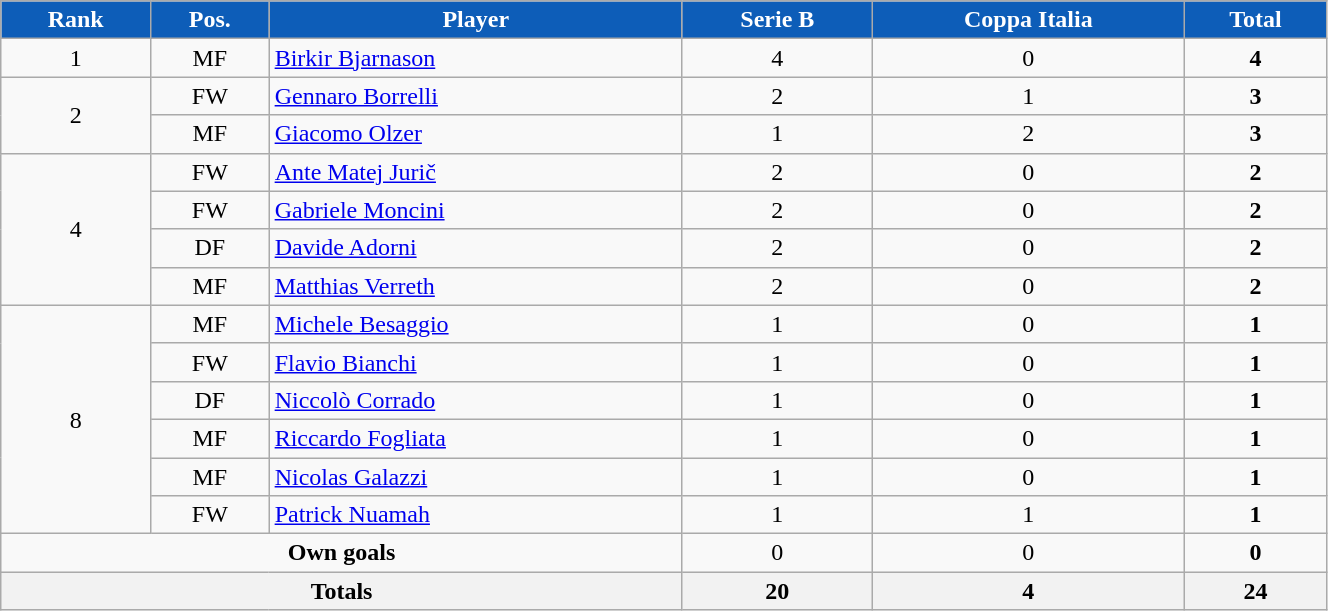<table class="wikitable sortable" style="text-align:center; width:70%">
<tr>
<th style=background-color:#0d5db8;color:#ffffff>Rank</th>
<th style=background-color:#0d5db8;color:#ffffff>Pos.</th>
<th style=background-color:#0d5db8;color:#ffffff>Player</th>
<th style=background-color:#0d5db8;color:#ffffff>Serie B</th>
<th style=background-color:#0d5db8;color:#ffffff>Coppa Italia</th>
<th style=background-color:#0d5db8;color:#ffffff>Total</th>
</tr>
<tr>
<td>1</td>
<td>MF</td>
<td align=left> <a href='#'>Birkir Bjarnason</a></td>
<td>4</td>
<td>0</td>
<td><strong>4</strong></td>
</tr>
<tr>
<td rowspan="2">2</td>
<td>FW</td>
<td align=left> <a href='#'>Gennaro Borrelli</a></td>
<td>2</td>
<td>1</td>
<td><strong>3</strong></td>
</tr>
<tr>
<td>MF</td>
<td align=left> <a href='#'>Giacomo Olzer</a></td>
<td>1</td>
<td>2</td>
<td><strong>3</strong></td>
</tr>
<tr>
<td rowspan="4">4</td>
<td>FW</td>
<td align=left> <a href='#'>Ante Matej Jurič</a></td>
<td>2</td>
<td>0</td>
<td><strong>2</strong></td>
</tr>
<tr>
<td>FW</td>
<td align=left> <a href='#'>Gabriele Moncini</a></td>
<td>2</td>
<td>0</td>
<td><strong>2</strong></td>
</tr>
<tr>
<td>DF</td>
<td align=left> <a href='#'>Davide Adorni</a></td>
<td>2</td>
<td>0</td>
<td><strong>2</strong></td>
</tr>
<tr>
<td>MF</td>
<td align=left> <a href='#'>Matthias Verreth</a></td>
<td>2</td>
<td>0</td>
<td><strong>2</strong></td>
</tr>
<tr>
<td rowspan="6">8</td>
<td>MF</td>
<td align=left> <a href='#'>Michele Besaggio</a></td>
<td>1</td>
<td>0</td>
<td><strong>1</strong></td>
</tr>
<tr>
<td>FW</td>
<td align=left> <a href='#'>Flavio Bianchi</a></td>
<td>1</td>
<td>0</td>
<td><strong>1</strong></td>
</tr>
<tr>
<td>DF</td>
<td align=left> <a href='#'>Niccolò Corrado</a></td>
<td>1</td>
<td>0</td>
<td><strong>1</strong></td>
</tr>
<tr>
<td>MF</td>
<td align=left> <a href='#'>Riccardo Fogliata</a></td>
<td>1</td>
<td>0</td>
<td><strong>1</strong></td>
</tr>
<tr>
<td>MF</td>
<td align=left> <a href='#'>Nicolas Galazzi</a></td>
<td>1</td>
<td>0</td>
<td><strong>1</strong></td>
</tr>
<tr>
<td>FW</td>
<td align=left> <a href='#'>Patrick Nuamah</a></td>
<td>1</td>
<td>1</td>
<td><strong>1</strong></td>
</tr>
<tr>
<td colspan="3"><strong>Own goals</strong></td>
<td>0</td>
<td>0</td>
<td><strong>0</strong></td>
</tr>
<tr>
<th colspan="3"><strong>Totals</strong></th>
<th><strong>20</strong></th>
<th><strong>4</strong></th>
<th><strong>24</strong></th>
</tr>
</table>
